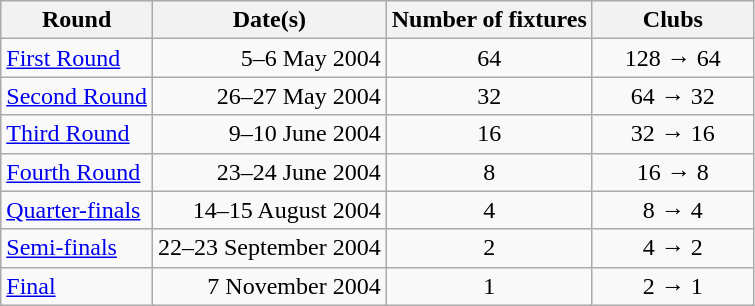<table class="wikitable" style="text-align:center">
<tr>
<th>Round</th>
<th>Date(s)</th>
<th>Number of fixtures</th>
<th width=100>Clubs</th>
</tr>
<tr>
<td align=left><a href='#'>First Round</a></td>
<td align=right>5–6 May 2004</td>
<td>64</td>
<td>128 → 64</td>
</tr>
<tr>
<td align=left><a href='#'>Second Round</a></td>
<td align=right>26–27 May 2004</td>
<td>32</td>
<td>64 → 32</td>
</tr>
<tr>
<td align=left><a href='#'>Third Round</a></td>
<td align=right>9–10 June 2004</td>
<td>16</td>
<td>32 → 16</td>
</tr>
<tr>
<td align=left><a href='#'>Fourth Round</a></td>
<td align=right>23–24 June 2004</td>
<td>8</td>
<td>16 → 8</td>
</tr>
<tr>
<td align=left><a href='#'>Quarter-finals</a></td>
<td align=right>14–15 August 2004</td>
<td>4</td>
<td>8 → 4</td>
</tr>
<tr>
<td align=left><a href='#'>Semi-finals</a></td>
<td align=right>22–23 September 2004</td>
<td>2</td>
<td>4 → 2</td>
</tr>
<tr>
<td align=left><a href='#'>Final</a></td>
<td align=right>7 November 2004</td>
<td>1</td>
<td>2 → 1</td>
</tr>
</table>
